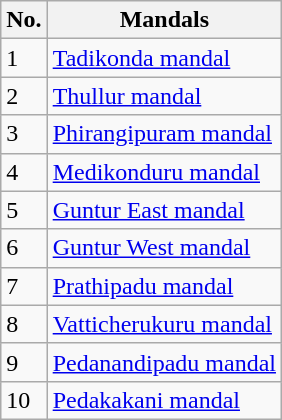<table class="wikitable">
<tr>
<th>No.</th>
<th>Mandals</th>
</tr>
<tr>
<td>1</td>
<td><a href='#'>Tadikonda mandal</a></td>
</tr>
<tr>
<td>2</td>
<td><a href='#'>Thullur mandal</a></td>
</tr>
<tr>
<td>3</td>
<td><a href='#'>Phirangipuram mandal</a></td>
</tr>
<tr>
<td>4</td>
<td><a href='#'>Medikonduru mandal</a></td>
</tr>
<tr>
<td>5</td>
<td><a href='#'>Guntur East mandal</a></td>
</tr>
<tr>
<td>6</td>
<td><a href='#'>Guntur West mandal</a></td>
</tr>
<tr>
<td>7</td>
<td><a href='#'>Prathipadu mandal</a></td>
</tr>
<tr>
<td>8</td>
<td><a href='#'>Vatticherukuru mandal</a></td>
</tr>
<tr>
<td>9</td>
<td><a href='#'>Pedanandipadu mandal</a></td>
</tr>
<tr>
<td>10</td>
<td><a href='#'>Pedakakani mandal</a></td>
</tr>
</table>
